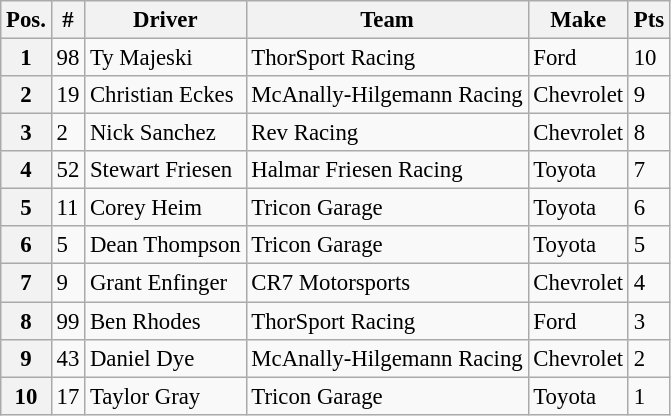<table class="wikitable" style="font-size:95%">
<tr>
<th>Pos.</th>
<th>#</th>
<th>Driver</th>
<th>Team</th>
<th>Make</th>
<th>Pts</th>
</tr>
<tr>
<th>1</th>
<td>98</td>
<td>Ty Majeski</td>
<td>ThorSport Racing</td>
<td>Ford</td>
<td>10</td>
</tr>
<tr>
<th>2</th>
<td>19</td>
<td>Christian Eckes</td>
<td>McAnally-Hilgemann Racing</td>
<td>Chevrolet</td>
<td>9</td>
</tr>
<tr>
<th>3</th>
<td>2</td>
<td>Nick Sanchez</td>
<td>Rev Racing</td>
<td>Chevrolet</td>
<td>8</td>
</tr>
<tr>
<th>4</th>
<td>52</td>
<td>Stewart Friesen</td>
<td>Halmar Friesen Racing</td>
<td>Toyota</td>
<td>7</td>
</tr>
<tr>
<th>5</th>
<td>11</td>
<td>Corey Heim</td>
<td>Tricon Garage</td>
<td>Toyota</td>
<td>6</td>
</tr>
<tr>
<th>6</th>
<td>5</td>
<td>Dean Thompson</td>
<td>Tricon Garage</td>
<td>Toyota</td>
<td>5</td>
</tr>
<tr>
<th>7</th>
<td>9</td>
<td>Grant Enfinger</td>
<td>CR7 Motorsports</td>
<td>Chevrolet</td>
<td>4</td>
</tr>
<tr>
<th>8</th>
<td>99</td>
<td>Ben Rhodes</td>
<td>ThorSport Racing</td>
<td>Ford</td>
<td>3</td>
</tr>
<tr>
<th>9</th>
<td>43</td>
<td>Daniel Dye</td>
<td>McAnally-Hilgemann Racing</td>
<td>Chevrolet</td>
<td>2</td>
</tr>
<tr>
<th>10</th>
<td>17</td>
<td>Taylor Gray</td>
<td>Tricon Garage</td>
<td>Toyota</td>
<td>1</td>
</tr>
</table>
